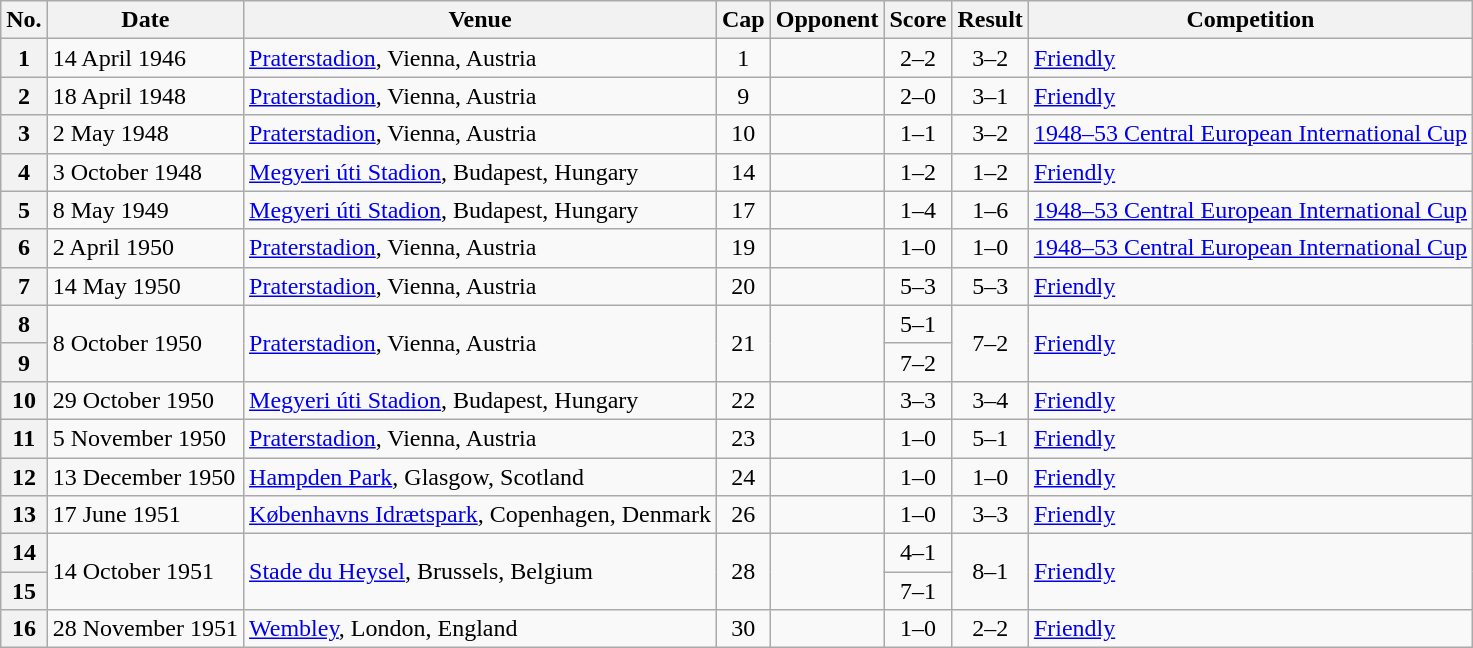<table class="wikitable sortable plainrowheaders">
<tr>
<th scope=col>No.</th>
<th scope=col data-sort-type=date>Date</th>
<th scope=col>Venue</th>
<th scope=col>Cap</th>
<th scope=col>Opponent</th>
<th scope=col>Score</th>
<th scope=col>Result</th>
<th scope=col>Competition</th>
</tr>
<tr>
<th scope=row style=text-align:center>1</th>
<td>14 April 1946</td>
<td><a href='#'>Praterstadion</a>, Vienna, Austria</td>
<td align=center>1</td>
<td></td>
<td align=center>2–2</td>
<td align=center>3–2</td>
<td><a href='#'>Friendly</a></td>
</tr>
<tr>
<th scope=row style=text-align:center>2</th>
<td>18 April 1948</td>
<td><a href='#'>Praterstadion</a>, Vienna, Austria</td>
<td align=center>9</td>
<td></td>
<td align=center>2–0</td>
<td align=center>3–1</td>
<td><a href='#'>Friendly</a></td>
</tr>
<tr>
<th scope=row style=text-align:center>3</th>
<td>2 May 1948</td>
<td><a href='#'>Praterstadion</a>, Vienna, Austria</td>
<td align=center>10</td>
<td></td>
<td align=center>1–1</td>
<td align=center>3–2</td>
<td><a href='#'>1948–53 Central European International Cup</a></td>
</tr>
<tr>
<th scope=row style=text-align:center>4</th>
<td>3 October 1948</td>
<td><a href='#'>Megyeri úti Stadion</a>, Budapest, Hungary</td>
<td align=center>14</td>
<td></td>
<td align=center>1–2</td>
<td align=center>1–2</td>
<td><a href='#'>Friendly</a></td>
</tr>
<tr>
<th scope=row style=text-align:center>5</th>
<td>8 May 1949</td>
<td><a href='#'>Megyeri úti Stadion</a>, Budapest, Hungary</td>
<td align=center>17</td>
<td></td>
<td align=center>1–4</td>
<td align=center>1–6</td>
<td><a href='#'>1948–53 Central European International Cup</a></td>
</tr>
<tr>
<th scope=row style=text-align:center>6</th>
<td>2 April 1950</td>
<td><a href='#'>Praterstadion</a>, Vienna, Austria</td>
<td align=center>19</td>
<td></td>
<td align=center>1–0</td>
<td align=center>1–0</td>
<td><a href='#'>1948–53 Central European International Cup</a></td>
</tr>
<tr>
<th scope=row style=text-align:center>7</th>
<td>14 May 1950</td>
<td><a href='#'>Praterstadion</a>, Vienna, Austria</td>
<td align=center>20</td>
<td></td>
<td align=center>5–3</td>
<td align=center>5–3</td>
<td><a href='#'>Friendly</a></td>
</tr>
<tr>
<th scope=row style=text-align:center>8</th>
<td rowspan=2>8 October 1950</td>
<td rowspan=2><a href='#'>Praterstadion</a>, Vienna, Austria</td>
<td rowspan=2 align=center>21</td>
<td rowspan=2></td>
<td align=center>5–1</td>
<td rowspan=2 align=center>7–2</td>
<td rowspan=2><a href='#'>Friendly</a></td>
</tr>
<tr>
<th scope=row style=text-align:center>9</th>
<td align=center>7–2</td>
</tr>
<tr>
<th scope=row style=text-align:center>10</th>
<td>29 October 1950</td>
<td><a href='#'>Megyeri úti Stadion</a>, Budapest, Hungary</td>
<td align=center>22</td>
<td></td>
<td align=center>3–3</td>
<td align=center>3–4</td>
<td><a href='#'>Friendly</a></td>
</tr>
<tr>
<th scope=row style=text-align:center>11</th>
<td>5 November 1950</td>
<td><a href='#'>Praterstadion</a>, Vienna, Austria</td>
<td align=center>23</td>
<td></td>
<td align=center>1–0</td>
<td align=center>5–1</td>
<td><a href='#'>Friendly</a></td>
</tr>
<tr>
<th scope=row style=text-align:center>12</th>
<td>13 December 1950</td>
<td><a href='#'>Hampden Park</a>, Glasgow, Scotland</td>
<td align=center>24</td>
<td></td>
<td align=center>1–0</td>
<td align=center>1–0</td>
<td><a href='#'>Friendly</a></td>
</tr>
<tr>
<th scope=row style=text-align:center>13</th>
<td>17 June 1951</td>
<td><a href='#'>Københavns Idrætspark</a>, Copenhagen, Denmark</td>
<td align=center>26</td>
<td></td>
<td align=center>1–0</td>
<td align=center>3–3</td>
<td><a href='#'>Friendly</a></td>
</tr>
<tr>
<th scope=row style=text-align:center>14</th>
<td rowspan=2>14 October 1951</td>
<td rowspan=2><a href='#'>Stade du Heysel</a>, Brussels, Belgium</td>
<td rowspan=2 align=center>28</td>
<td rowspan=2></td>
<td align=center>4–1</td>
<td rowspan=2 align=center>8–1</td>
<td rowspan=2><a href='#'>Friendly</a></td>
</tr>
<tr>
<th scope=row style=text-align:center>15</th>
<td align=center>7–1</td>
</tr>
<tr>
<th scope=row style=text-align:center>16</th>
<td>28 November 1951</td>
<td><a href='#'>Wembley</a>, London, England</td>
<td align=center>30</td>
<td></td>
<td align=center>1–0</td>
<td align=center>2–2</td>
<td><a href='#'>Friendly</a></td>
</tr>
</table>
